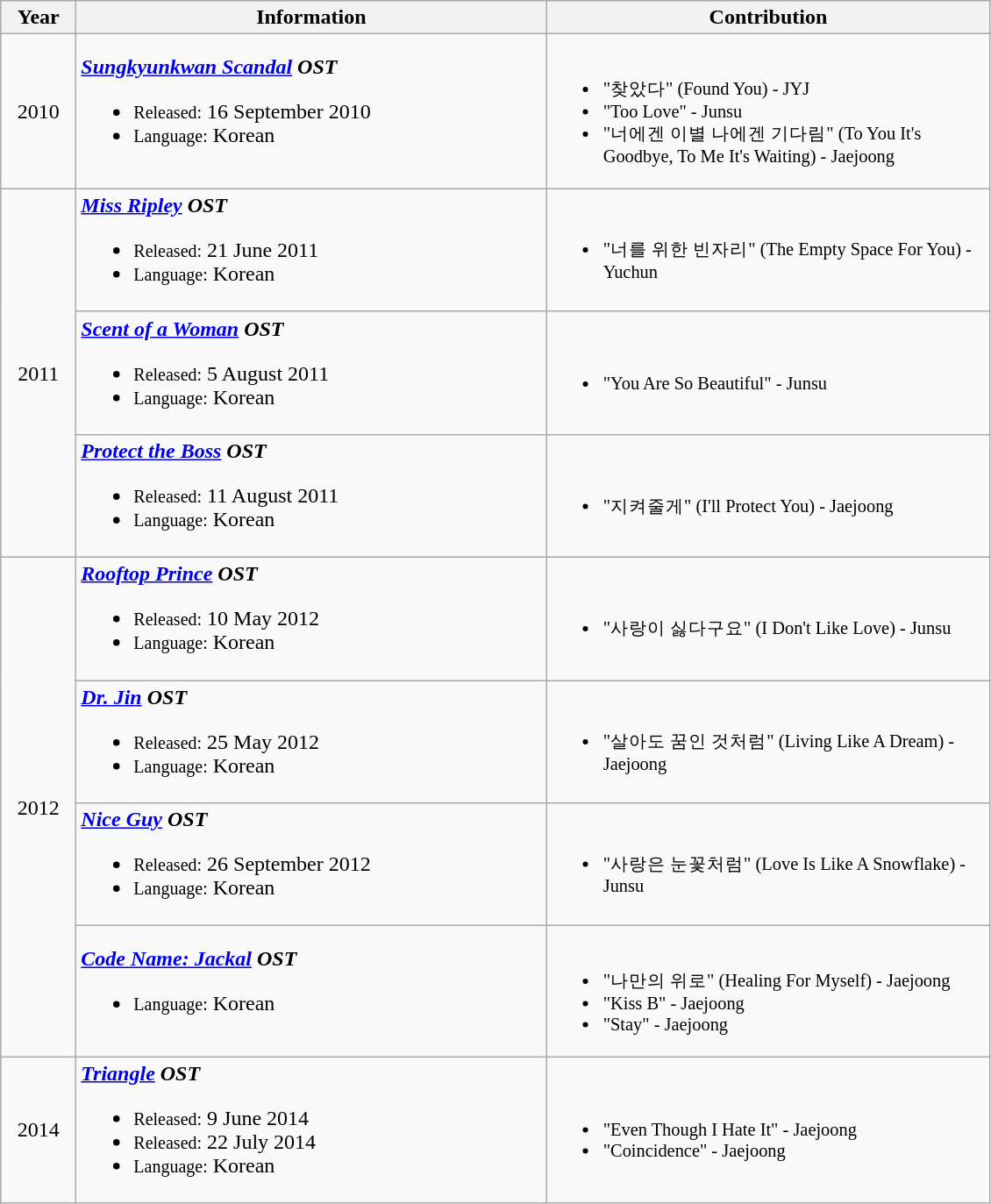<table class="wikitable">
<tr>
<th style="width:50px;">Year</th>
<th style="width:350px;">Information</th>
<th style="width:330px;">Contribution</th>
</tr>
<tr>
<td style="text-align:center">2010</td>
<td><strong><em><a href='#'>Sungkyunkwan Scandal</a> OST</em></strong><br><ul><li><small>Released:</small> 16 September 2010</li><li><small>Language:</small> Korean</li></ul></td>
<td style="font-size: 85%;"><br><ul><li>"찾았다" (Found You) - JYJ</li><li>"Too Love" - Junsu</li><li>"너에겐 이별 나에겐 기다림" (To You It's Goodbye, To Me It's Waiting) - Jaejoong</li></ul></td>
</tr>
<tr>
<td rowspan="3" style="text-align:center">2011</td>
<td><strong><em><a href='#'>Miss Ripley</a> OST</em></strong><br><ul><li><small>Released:</small> 21 June 2011</li><li><small>Language:</small> Korean</li></ul></td>
<td style="font-size: 85%;"><br><ul><li>"너를 위한 빈자리" (The Empty Space For You) - Yuchun</li></ul></td>
</tr>
<tr>
<td><strong><em><a href='#'>Scent of a Woman</a> OST</em></strong><br><ul><li><small>Released:</small> 5 August 2011</li><li><small>Language:</small> Korean</li></ul></td>
<td style="font-size: 85%;"><br><ul><li>"You Are So Beautiful" - Junsu</li></ul></td>
</tr>
<tr>
<td><strong><em><a href='#'>Protect the Boss</a> OST</em></strong><br><ul><li><small>Released:</small> 11 August 2011</li><li><small>Language:</small> Korean</li></ul></td>
<td style="font-size: 85%;"><br><ul><li>"지켜줄게" (I'll Protect You) - Jaejoong</li></ul></td>
</tr>
<tr>
<td rowspan="4" style="text-align:center">2012</td>
<td><strong><em><a href='#'>Rooftop Prince</a> OST</em></strong><br><ul><li><small>Released:</small> 10 May 2012</li><li><small>Language:</small> Korean</li></ul></td>
<td style="font-size: 85%;"><br><ul><li>"사랑이 싫다구요" (I Don't Like Love) - Junsu</li></ul></td>
</tr>
<tr>
<td><strong><em><a href='#'>Dr. Jin</a> OST</em></strong><br><ul><li><small>Released:</small> 25 May 2012</li><li><small>Language:</small> Korean</li></ul></td>
<td style="font-size: 85%;"><br><ul><li>"살아도 꿈인 것처럼" (Living Like A Dream) - Jaejoong</li></ul></td>
</tr>
<tr>
<td><strong><em><a href='#'>Nice Guy</a> OST</em></strong><br><ul><li><small>Released:</small> 26 September 2012</li><li><small>Language:</small> Korean</li></ul></td>
<td style="font-size: 85%;"><br><ul><li>"사랑은 눈꽃처럼" (Love Is Like A Snowflake) - Junsu</li></ul></td>
</tr>
<tr>
<td><strong><em><a href='#'>Code Name: Jackal</a> OST</em></strong><br><ul><li><small>Language:</small> Korean</li></ul></td>
<td style="font-size: 85%;"><br><ul><li>"나만의 위로" (Healing For Myself) - Jaejoong</li><li>"Kiss B" - Jaejoong</li><li>"Stay" - Jaejoong</li></ul></td>
</tr>
<tr>
<td rowspan="3" style="text-align:center">2014</td>
<td><strong><em><a href='#'>Triangle</a> OST</em></strong><br><ul><li><small>Released:</small> 9 June 2014</li><li><small>Released:</small> 22 July 2014</li><li><small>Language:</small> Korean</li></ul></td>
<td style="font-size: 85%;"><br><ul><li>"Even Though I Hate It" - Jaejoong</li><li>"Coincidence" - Jaejoong</li></ul></td>
</tr>
</table>
